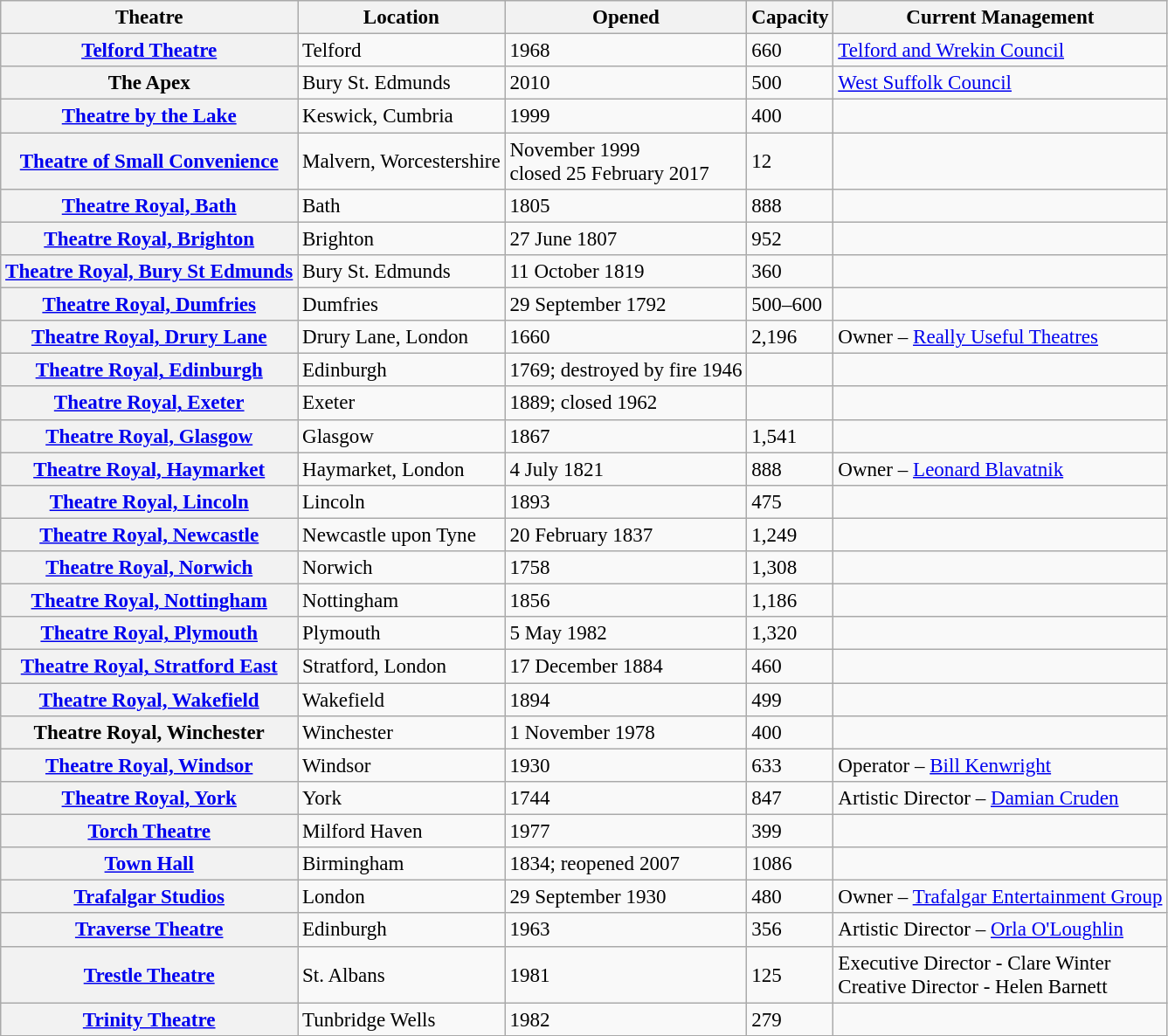<table class="wikitable" style="font-size:96%; text-align:left">
<tr>
<th>Theatre</th>
<th>Location</th>
<th>Opened</th>
<th>Capacity</th>
<th>Current Management</th>
</tr>
<tr>
<th><a href='#'>Telford Theatre</a></th>
<td>Telford</td>
<td>1968</td>
<td>660</td>
<td><a href='#'>Telford and Wrekin Council</a></td>
</tr>
<tr>
<th>The Apex</th>
<td>Bury St. Edmunds</td>
<td>2010</td>
<td>500</td>
<td><a href='#'>West Suffolk Council</a></td>
</tr>
<tr>
<th><a href='#'>Theatre by the Lake</a></th>
<td>Keswick, Cumbria</td>
<td>1999</td>
<td>400</td>
<td></td>
</tr>
<tr>
<th><a href='#'>Theatre of Small Convenience</a></th>
<td>Malvern, Worcestershire</td>
<td>November 1999<br>closed 25 February 2017</td>
<td>12</td>
<td></td>
</tr>
<tr>
<th><a href='#'>Theatre Royal, Bath</a></th>
<td>Bath</td>
<td>1805</td>
<td>888</td>
<td></td>
</tr>
<tr>
<th><a href='#'>Theatre Royal, Brighton</a></th>
<td>Brighton</td>
<td>27 June 1807</td>
<td>952</td>
<td></td>
</tr>
<tr>
<th><a href='#'>Theatre Royal, Bury St Edmunds</a></th>
<td>Bury St. Edmunds</td>
<td>11 October 1819</td>
<td>360</td>
<td></td>
</tr>
<tr>
<th><a href='#'>Theatre Royal, Dumfries</a></th>
<td>Dumfries</td>
<td>29 September 1792</td>
<td>500–600</td>
<td></td>
</tr>
<tr>
<th><a href='#'>Theatre Royal, Drury Lane</a></th>
<td>Drury Lane, London</td>
<td>1660</td>
<td>2,196</td>
<td>Owner – <a href='#'>Really Useful Theatres</a></td>
</tr>
<tr>
<th><a href='#'>Theatre Royal, Edinburgh</a></th>
<td>Edinburgh</td>
<td>1769; destroyed by fire 1946</td>
<td></td>
<td></td>
</tr>
<tr>
<th><a href='#'>Theatre Royal, Exeter</a></th>
<td>Exeter</td>
<td>1889; closed 1962</td>
<td></td>
<td></td>
</tr>
<tr>
<th><a href='#'>Theatre Royal, Glasgow</a></th>
<td>Glasgow</td>
<td>1867</td>
<td>1,541</td>
<td></td>
</tr>
<tr>
<th><a href='#'>Theatre Royal, Haymarket</a></th>
<td>Haymarket, London</td>
<td>4 July 1821</td>
<td>888</td>
<td>Owner – <a href='#'>Leonard Blavatnik</a></td>
</tr>
<tr>
<th><a href='#'>Theatre Royal, Lincoln</a></th>
<td>Lincoln</td>
<td>1893</td>
<td>475</td>
<td></td>
</tr>
<tr>
<th><a href='#'>Theatre Royal, Newcastle</a></th>
<td>Newcastle upon Tyne</td>
<td>20 February 1837</td>
<td>1,249</td>
<td></td>
</tr>
<tr>
<th><a href='#'>Theatre Royal, Norwich</a></th>
<td>Norwich</td>
<td>1758</td>
<td>1,308</td>
<td></td>
</tr>
<tr>
<th><a href='#'>Theatre Royal, Nottingham</a></th>
<td>Nottingham</td>
<td>1856</td>
<td>1,186</td>
<td></td>
</tr>
<tr>
<th><a href='#'>Theatre Royal, Plymouth</a></th>
<td>Plymouth</td>
<td>5 May 1982</td>
<td>1,320</td>
<td></td>
</tr>
<tr>
<th><a href='#'>Theatre Royal, Stratford East</a></th>
<td>Stratford, London</td>
<td>17 December 1884</td>
<td>460</td>
<td></td>
</tr>
<tr>
<th><a href='#'>Theatre Royal, Wakefield</a></th>
<td>Wakefield</td>
<td>1894</td>
<td>499</td>
<td></td>
</tr>
<tr>
<th>Theatre Royal, Winchester</th>
<td>Winchester</td>
<td>1 November 1978</td>
<td>400</td>
<td></td>
</tr>
<tr>
<th><a href='#'>Theatre Royal, Windsor</a></th>
<td>Windsor</td>
<td>1930</td>
<td>633</td>
<td>Operator – <a href='#'>Bill Kenwright</a></td>
</tr>
<tr>
<th><a href='#'>Theatre Royal, York</a></th>
<td>York</td>
<td>1744</td>
<td>847</td>
<td>Artistic Director – <a href='#'>Damian Cruden</a></td>
</tr>
<tr>
<th><a href='#'>Torch Theatre</a></th>
<td>Milford Haven</td>
<td>1977</td>
<td>399</td>
<td></td>
</tr>
<tr>
<th><a href='#'>Town Hall</a></th>
<td>Birmingham</td>
<td>1834; reopened 2007</td>
<td>1086</td>
<td></td>
</tr>
<tr>
<th><a href='#'>Trafalgar Studios</a></th>
<td>London</td>
<td>29 September 1930</td>
<td>480</td>
<td>Owner – <a href='#'>Trafalgar Entertainment Group</a></td>
</tr>
<tr>
<th><a href='#'>Traverse Theatre</a></th>
<td>Edinburgh</td>
<td>1963</td>
<td>356</td>
<td>Artistic Director – <a href='#'>Orla O'Loughlin</a></td>
</tr>
<tr>
<th><a href='#'>Trestle Theatre</a></th>
<td>St. Albans</td>
<td>1981</td>
<td>125</td>
<td>Executive Director - Clare Winter<br>Creative Director - Helen Barnett</td>
</tr>
<tr>
<th><a href='#'>Trinity Theatre</a></th>
<td>Tunbridge Wells</td>
<td>1982</td>
<td>279</td>
<td></td>
</tr>
</table>
